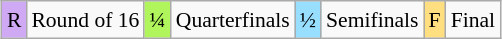<table class="wikitable" style="margin:0.5em auto; font-size:90%; line-height:1.25em; text-align:center;">
<tr>
<td bgcolor="#D0A9F5" align=center>R</td>
<td>Round of 16</td>
<td bgcolor="#AFF55B" align=center>¼</td>
<td>Quarterfinals</td>
<td bgcolor="#97DEFF" align=center>½</td>
<td>Semifinals</td>
<td bgcolor="#FFDF80" align=center>F</td>
<td>Final</td>
</tr>
</table>
